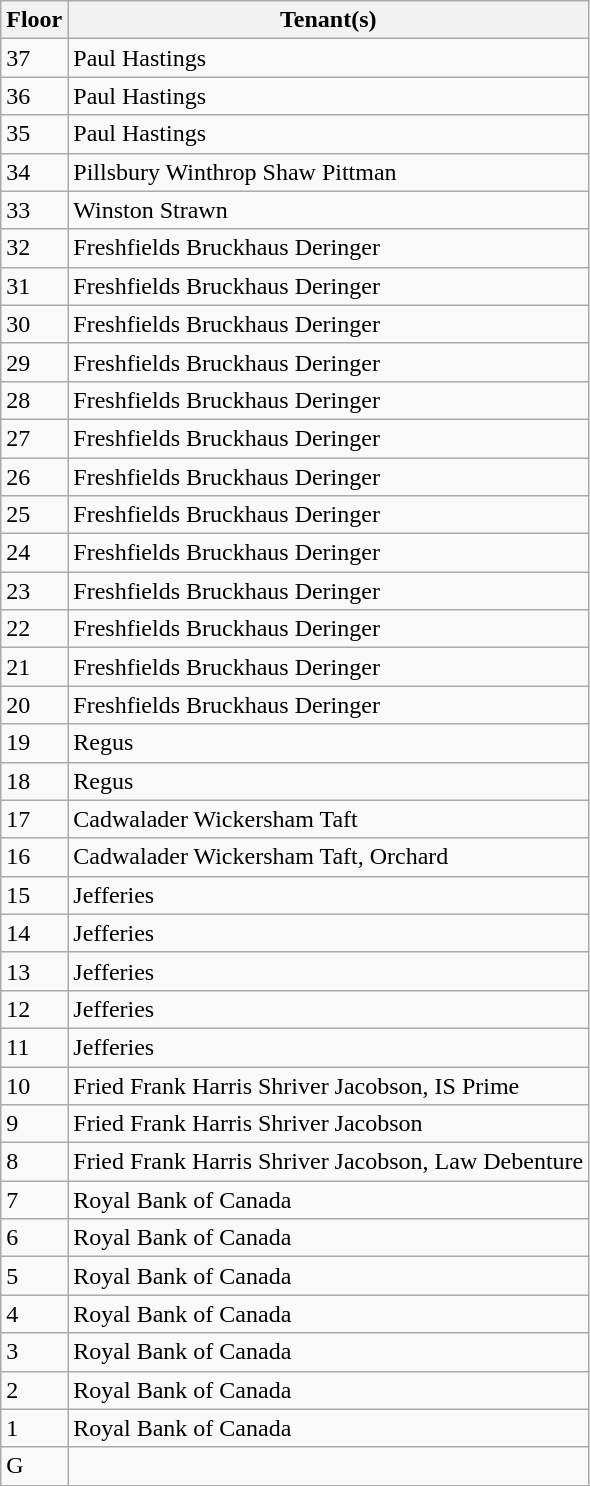<table class="wikitable">
<tr>
<th>Floor</th>
<th>Tenant(s)</th>
</tr>
<tr>
<td>37</td>
<td>Paul Hastings</td>
</tr>
<tr>
<td>36</td>
<td>Paul Hastings</td>
</tr>
<tr>
<td>35</td>
<td>Paul Hastings</td>
</tr>
<tr>
<td>34</td>
<td>Pillsbury Winthrop Shaw Pittman</td>
</tr>
<tr>
<td>33</td>
<td>Winston Strawn</td>
</tr>
<tr>
<td>32</td>
<td>Freshfields Bruckhaus Deringer</td>
</tr>
<tr>
<td>31</td>
<td>Freshfields Bruckhaus Deringer</td>
</tr>
<tr>
<td>30</td>
<td>Freshfields Bruckhaus Deringer</td>
</tr>
<tr>
<td>29</td>
<td>Freshfields Bruckhaus Deringer</td>
</tr>
<tr>
<td>28</td>
<td>Freshfields Bruckhaus Deringer</td>
</tr>
<tr>
<td>27</td>
<td>Freshfields Bruckhaus Deringer</td>
</tr>
<tr>
<td>26</td>
<td>Freshfields Bruckhaus Deringer</td>
</tr>
<tr>
<td>25</td>
<td>Freshfields Bruckhaus Deringer</td>
</tr>
<tr>
<td>24</td>
<td>Freshfields Bruckhaus Deringer</td>
</tr>
<tr>
<td>23</td>
<td>Freshfields Bruckhaus Deringer</td>
</tr>
<tr>
<td>22</td>
<td>Freshfields Bruckhaus Deringer</td>
</tr>
<tr>
<td>21</td>
<td>Freshfields Bruckhaus Deringer</td>
</tr>
<tr>
<td>20</td>
<td>Freshfields Bruckhaus Deringer</td>
</tr>
<tr>
<td>19</td>
<td>Regus</td>
</tr>
<tr>
<td>18</td>
<td>Regus</td>
</tr>
<tr>
<td>17</td>
<td>Cadwalader Wickersham Taft</td>
</tr>
<tr>
<td>16</td>
<td>Cadwalader Wickersham Taft, Orchard</td>
</tr>
<tr>
<td>15</td>
<td>Jefferies</td>
</tr>
<tr>
<td>14</td>
<td>Jefferies</td>
</tr>
<tr>
<td>13</td>
<td>Jefferies</td>
</tr>
<tr>
<td>12</td>
<td>Jefferies</td>
</tr>
<tr>
<td>11</td>
<td>Jefferies</td>
</tr>
<tr>
<td>10</td>
<td>Fried Frank Harris Shriver Jacobson, IS Prime</td>
</tr>
<tr>
<td>9</td>
<td>Fried Frank Harris Shriver Jacobson</td>
</tr>
<tr>
<td>8</td>
<td>Fried Frank Harris Shriver Jacobson, Law Debenture</td>
</tr>
<tr>
<td>7</td>
<td>Royal Bank of Canada</td>
</tr>
<tr>
<td>6</td>
<td>Royal Bank of Canada</td>
</tr>
<tr>
<td>5</td>
<td>Royal Bank of Canada</td>
</tr>
<tr>
<td>4</td>
<td>Royal Bank of Canada</td>
</tr>
<tr>
<td>3</td>
<td>Royal Bank of Canada</td>
</tr>
<tr>
<td>2</td>
<td>Royal Bank of Canada</td>
</tr>
<tr>
<td>1</td>
<td>Royal Bank of Canada</td>
</tr>
<tr>
<td>G</td>
</tr>
<tr>
</tr>
</table>
